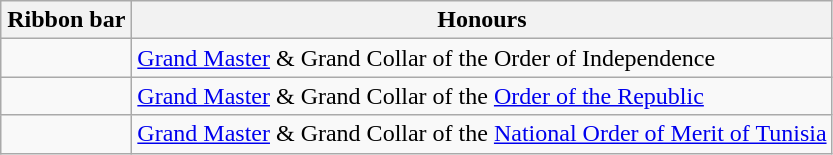<table class="wikitable">
<tr>
<th style="width:80px;">Ribbon bar</th>
<th>Honours</th>
</tr>
<tr>
<td></td>
<td><a href='#'>Grand Master</a> & Grand Collar of the Order of Independence</td>
</tr>
<tr>
<td></td>
<td><a href='#'>Grand Master</a> & Grand Collar of the <a href='#'>Order of the Republic</a></td>
</tr>
<tr>
<td></td>
<td><a href='#'>Grand Master</a> & Grand Collar of the <a href='#'>National Order of Merit of Tunisia</a></td>
</tr>
</table>
